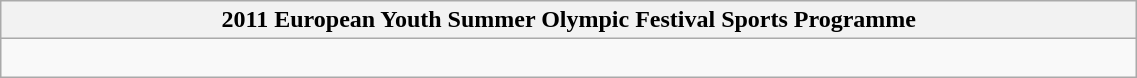<table class="wikitable" style="width: 60%;">
<tr>
<th>2011 European Youth Summer Olympic Festival Sports Programme</th>
</tr>
<tr>
<td><br></td>
</tr>
</table>
